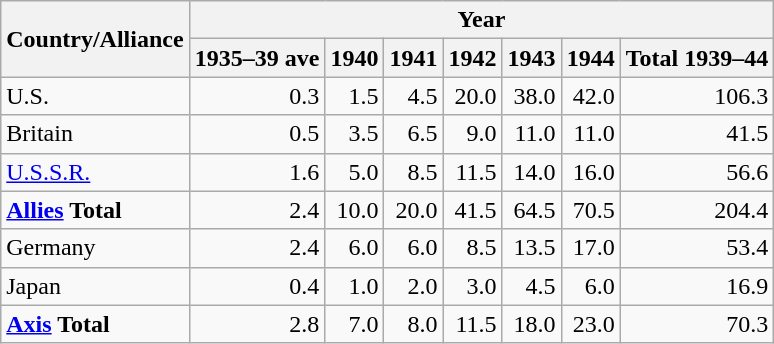<table class="wikitable">
<tr>
<th rowspan="2">Country/Alliance</th>
<th colspan="7">Year</th>
</tr>
<tr>
<th>1935–39 ave</th>
<th>1940</th>
<th>1941</th>
<th>1942</th>
<th>1943</th>
<th>1944</th>
<th>Total 1939–44</th>
</tr>
<tr style="text-align:right">
<td align="left">U.S.</td>
<td>0.3</td>
<td>1.5</td>
<td>4.5</td>
<td>20.0</td>
<td>38.0</td>
<td>42.0</td>
<td>106.3</td>
</tr>
<tr style="text-align:right">
<td align="left">Britain</td>
<td>0.5</td>
<td>3.5</td>
<td>6.5</td>
<td>9.0</td>
<td>11.0</td>
<td>11.0</td>
<td>41.5</td>
</tr>
<tr style="text-align:right">
<td align="left"><a href='#'>U.S.S.R.</a></td>
<td>1.6</td>
<td>5.0</td>
<td>8.5</td>
<td>11.5</td>
<td>14.0</td>
<td>16.0</td>
<td>56.6</td>
</tr>
<tr style="text-align:right">
<td align="left"><strong><a href='#'>Allies</a> Total</strong></td>
<td>2.4</td>
<td>10.0</td>
<td>20.0</td>
<td>41.5</td>
<td>64.5</td>
<td>70.5</td>
<td>204.4</td>
</tr>
<tr style="text-align:right">
<td align="left">Germany</td>
<td>2.4</td>
<td>6.0</td>
<td>6.0</td>
<td>8.5</td>
<td>13.5</td>
<td>17.0</td>
<td>53.4</td>
</tr>
<tr style="text-align:right">
<td align="left">Japan</td>
<td>0.4</td>
<td>1.0</td>
<td>2.0</td>
<td>3.0</td>
<td>4.5</td>
<td>6.0</td>
<td>16.9</td>
</tr>
<tr style="text-align:right">
<td align="left"><strong><a href='#'>Axis</a> Total</strong></td>
<td>2.8</td>
<td>7.0</td>
<td>8.0</td>
<td>11.5</td>
<td>18.0</td>
<td>23.0</td>
<td>70.3</td>
</tr>
</table>
